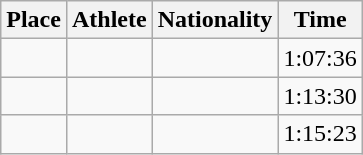<table class="wikitable sortable">
<tr>
<th scope="col">Place</th>
<th scope="col">Athlete</th>
<th scope="col">Nationality</th>
<th scope="col">Time</th>
</tr>
<tr>
<td></td>
<td></td>
<td></td>
<td>1:07:36</td>
</tr>
<tr>
<td></td>
<td></td>
<td></td>
<td>1:13:30</td>
</tr>
<tr>
<td></td>
<td></td>
<td></td>
<td>1:15:23</td>
</tr>
</table>
